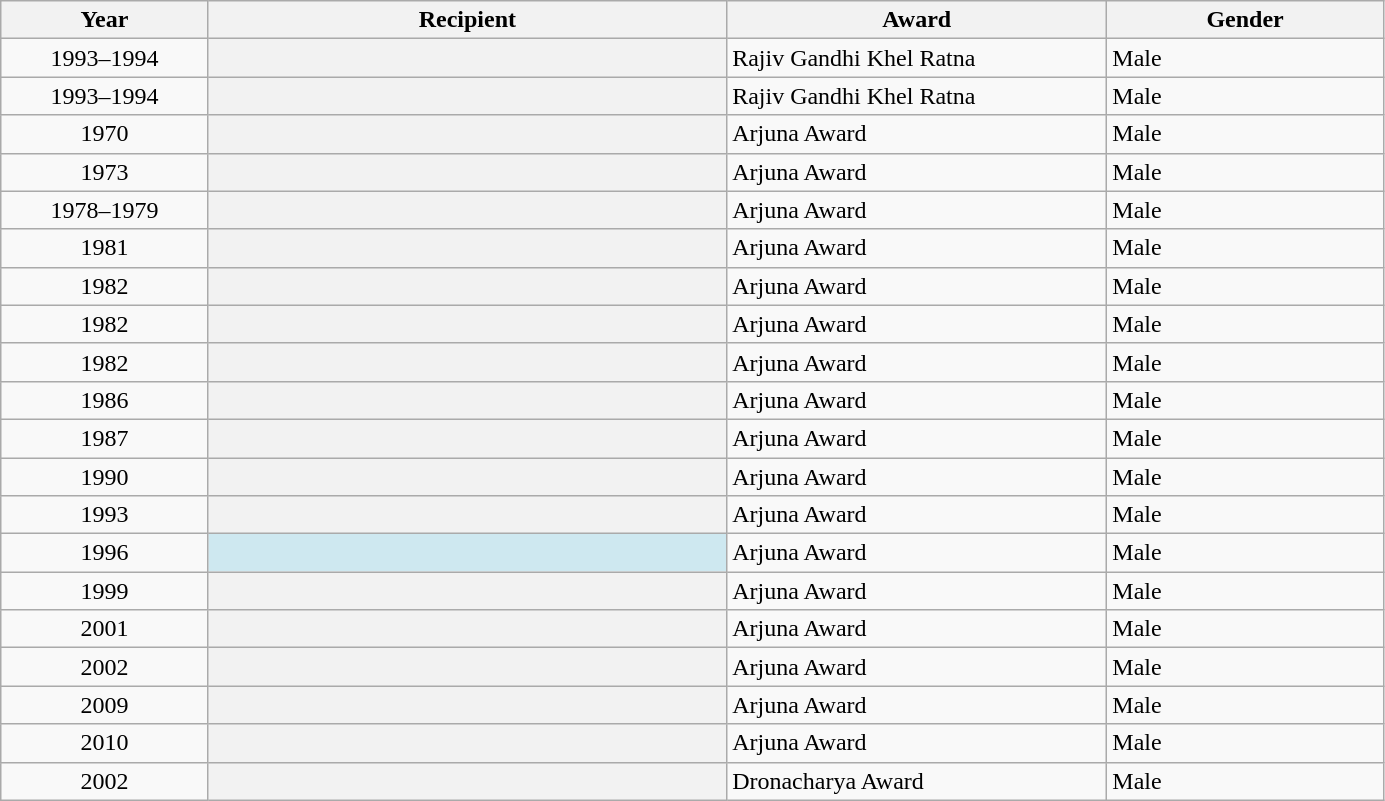<table class="wikitable plainrowheaders sortable" style="width:73%">
<tr>
<th scope="col" style="width:12%">Year</th>
<th scope="col" style="width:30%">Recipient</th>
<th scope="col" style="width:22%">Award</th>
<th scope="col" style="width:16%">Gender</th>
</tr>
<tr>
<td style="text-align:center;">1993–1994</td>
<th scope="row"></th>
<td>Rajiv Gandhi Khel Ratna</td>
<td>Male</td>
</tr>
<tr>
<td style="text-align:center;">1993–1994</td>
<th scope="row"></th>
<td>Rajiv Gandhi Khel Ratna</td>
<td>Male</td>
</tr>
<tr>
<td style="text-align:center;">1970</td>
<th scope="row"></th>
<td>Arjuna Award</td>
<td>Male</td>
</tr>
<tr>
<td style="text-align:center;">1973</td>
<th scope="row"></th>
<td>Arjuna Award</td>
<td>Male</td>
</tr>
<tr>
<td style="text-align:center;">1978–1979</td>
<th scope="row"></th>
<td>Arjuna Award</td>
<td>Male</td>
</tr>
<tr>
<td style="text-align:center;">1981</td>
<th scope="row"></th>
<td>Arjuna Award</td>
<td>Male</td>
</tr>
<tr>
<td style="text-align:center;">1982</td>
<th scope="row"></th>
<td>Arjuna Award</td>
<td>Male</td>
</tr>
<tr>
<td style="text-align:center;">1982</td>
<th scope="row"></th>
<td>Arjuna Award</td>
<td>Male</td>
</tr>
<tr>
<td style="text-align:center;">1982</td>
<th scope="row"></th>
<td>Arjuna Award</td>
<td>Male</td>
</tr>
<tr>
<td style="text-align:center;">1986</td>
<th scope="row"></th>
<td>Arjuna Award</td>
<td>Male</td>
</tr>
<tr>
<td style="text-align:center;">1987</td>
<th scope="row"></th>
<td>Arjuna Award</td>
<td>Male</td>
</tr>
<tr>
<td style="text-align:center;">1990</td>
<th scope="row"></th>
<td>Arjuna Award</td>
<td>Male</td>
</tr>
<tr>
<td style="text-align:center;">1993</td>
<th scope="row"></th>
<td>Arjuna Award</td>
<td>Male</td>
</tr>
<tr>
<td style="text-align:center;">1996</td>
<th scope="row" style="background-color:#CEE8F0;"></th>
<td>Arjuna Award</td>
<td>Male</td>
</tr>
<tr>
<td style="text-align:center;">1999</td>
<th scope="row"></th>
<td>Arjuna Award</td>
<td>Male</td>
</tr>
<tr>
<td style="text-align:center;">2001</td>
<th scope="row"></th>
<td>Arjuna Award</td>
<td>Male</td>
</tr>
<tr>
<td style="text-align:center;">2002</td>
<th scope="row"></th>
<td>Arjuna Award</td>
<td>Male</td>
</tr>
<tr>
<td style="text-align:center;">2009</td>
<th scope="row"></th>
<td>Arjuna Award</td>
<td>Male</td>
</tr>
<tr>
<td style="text-align:center;">2010</td>
<th scope="row"></th>
<td>Arjuna Award</td>
<td>Male</td>
</tr>
<tr>
<td style="text-align:center;">2002</td>
<th scope="row"></th>
<td>Dronacharya Award</td>
<td>Male</td>
</tr>
</table>
